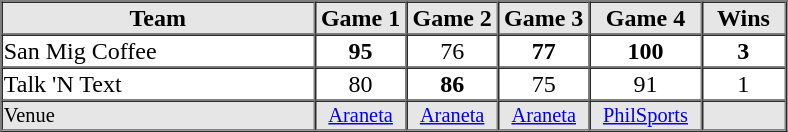<table border=1 cellspacing=0 width=525 align=center>
<tr style="text-align:center; background-color:#e6e6e6;">
<th align=center width=30%>Team</th>
<th width=8%>Game 1</th>
<th width=8%>Game 2</th>
<th width=8%>Game 3</th>
<th width=8%>Game 4</th>
<th width=8%>Wins</th>
</tr>
<tr style="text-align:center;">
<td align=left>San Mig Coffee</td>
<td><strong>95</strong></td>
<td>76</td>
<td><strong>77</strong></td>
<td><strong>100</strong></td>
<td><strong>3</strong></td>
</tr>
<tr style="text-align:center;">
<td align=left>Talk 'N Text</td>
<td>80</td>
<td><strong>86</strong></td>
<td>75</td>
<td>91</td>
<td>1</td>
</tr>
<tr style="text-align:center; font-size: 85%; background-color:#e6e6e6;">
<td align=left>Venue</td>
<td><a href='#'>Araneta</a></td>
<td><a href='#'>Araneta</a></td>
<td><a href='#'>Araneta</a></td>
<td><a href='#'>PhilSports</a></td>
<td></td>
</tr>
</table>
